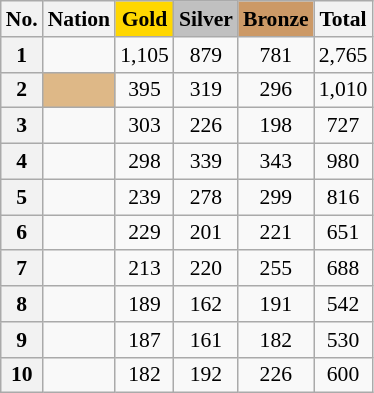<table class="wikitable sortable"  style="font-size:90%; text-align:center;">
<tr>
<th>No.</th>
<th>Nation</th>
<th style="background-color:gold;">Gold</th>
<th style="background-color:silver;">Silver</th>
<th style="background-color:#c96;">Bronze</th>
<th>Total</th>
</tr>
<tr>
<th>1</th>
<td align=left></td>
<td>1,105</td>
<td>879</td>
<td>781</td>
<td>2,765</td>
</tr>
<tr>
<th>2</th>
<td style="background:BurlyWood; text-align:left;"></td>
<td>395</td>
<td>319</td>
<td>296</td>
<td>1,010</td>
</tr>
<tr>
<th>3</th>
<td align=left></td>
<td>303</td>
<td>226</td>
<td>198</td>
<td>727</td>
</tr>
<tr>
<th>4</th>
<td align=left></td>
<td>298</td>
<td>339</td>
<td>343</td>
<td>980</td>
</tr>
<tr>
<th>5</th>
<td align=left></td>
<td>239</td>
<td>278</td>
<td>299</td>
<td>816</td>
</tr>
<tr>
<th>6</th>
<td align=left></td>
<td>229</td>
<td>201</td>
<td>221</td>
<td>651</td>
</tr>
<tr>
<th>7</th>
<td align=left></td>
<td>213</td>
<td>220</td>
<td>255</td>
<td>688</td>
</tr>
<tr>
<th>8</th>
<td align=left></td>
<td>189</td>
<td>162</td>
<td>191</td>
<td>542</td>
</tr>
<tr>
<th>9</th>
<td align=left></td>
<td>187</td>
<td>161</td>
<td>182</td>
<td>530</td>
</tr>
<tr>
<th>10</th>
<td align=left></td>
<td>182</td>
<td>192</td>
<td>226</td>
<td>600</td>
</tr>
</table>
